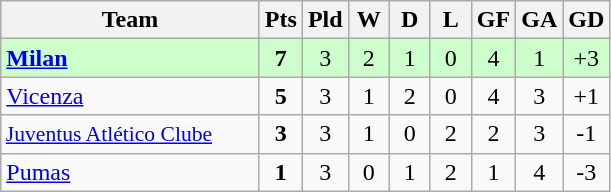<table class=wikitable style="text-align:center">
<tr>
<th width=165>Team</th>
<th width=20>Pts</th>
<th width=20>Pld</th>
<th width=20>W</th>
<th width=20>D</th>
<th width=20>L</th>
<th width=20>GF</th>
<th width=20>GA</th>
<th width=20>GD</th>
</tr>
<tr style="background:#ccffcc">
<td style="text-align:left"><strong> <a href='#'>Milan</a></strong></td>
<td><strong>7</strong></td>
<td>3</td>
<td>2</td>
<td>1</td>
<td>0</td>
<td>4</td>
<td>1</td>
<td>+3</td>
</tr>
<tr>
<td style="text-align:left"> <a href='#'>Vicenza</a></td>
<td><strong>5</strong></td>
<td>3</td>
<td>1</td>
<td>2</td>
<td>0</td>
<td>4</td>
<td>3</td>
<td>+1</td>
</tr>
<tr>
<td style="text-align:left; font-size:90%"> <a href='#'>Juventus Atlético Clube</a></td>
<td><strong>3</strong></td>
<td>3</td>
<td>1</td>
<td>0</td>
<td>2</td>
<td>2</td>
<td>3</td>
<td>-1</td>
</tr>
<tr>
<td style="text-align:left"> <a href='#'>Pumas</a></td>
<td><strong>1</strong></td>
<td>3</td>
<td>0</td>
<td>1</td>
<td>2</td>
<td>1</td>
<td>4</td>
<td>-3</td>
</tr>
</table>
